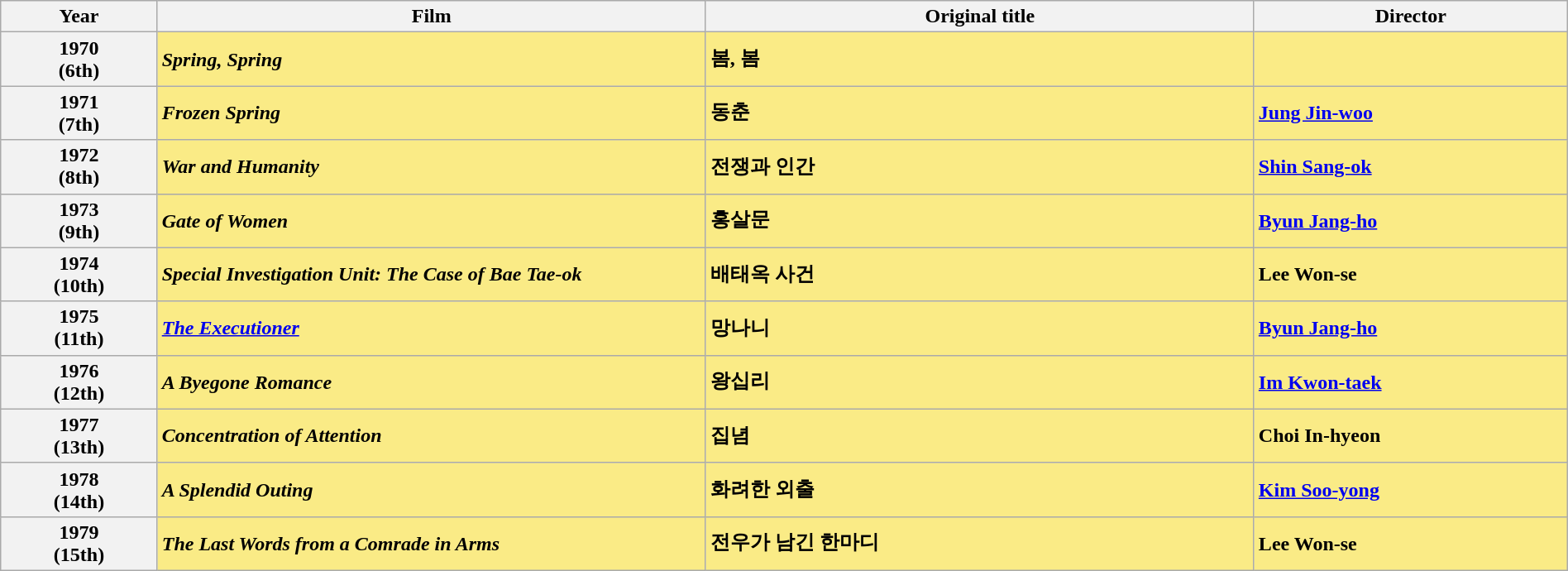<table class="wikitable" width="100%">
<tr>
<th style="width:10%;">Year</th>
<th style="width:35%;">Film</th>
<th style="width:35%;">Original title</th>
<th style="width:20%;">Director</th>
</tr>
<tr>
<th>1970<br>(6th)</th>
<td style="background:#FAEB86;"><strong><em>Spring, Spring </em></strong></td>
<td style="background:#FAEB86;"><strong>봄, 봄</strong></td>
<td style="background:#FAEB86;"></td>
</tr>
<tr>
<th>1971<br>(7th)</th>
<td style="background:#FAEB86;"><strong><em>Frozen Spring </em></strong></td>
<td style="background:#FAEB86;"><strong>동춘</strong></td>
<td style="background:#FAEB86;"><strong><a href='#'>Jung Jin-woo</a></strong></td>
</tr>
<tr>
<th>1972<br>(8th)</th>
<td style="background:#FAEB86;"><strong><em>War and Humanity </em></strong></td>
<td style="background:#FAEB86;"><strong>전쟁과 인간</strong></td>
<td style="background:#FAEB86;"><strong><a href='#'>Shin Sang-ok</a></strong></td>
</tr>
<tr>
<th>1973<br>(9th)</th>
<td style="background:#FAEB86;"><strong><em>Gate of Women </em></strong></td>
<td style="background:#FAEB86;"><strong>홍살문</strong></td>
<td style="background:#FAEB86;"><strong><a href='#'>Byun Jang-ho</a></strong></td>
</tr>
<tr>
<th>1974<br>(10th)</th>
<td style="background:#FAEB86;"><strong><em>Special Investigation Unit: The Case of Bae Tae-ok </em></strong></td>
<td style="background:#FAEB86;"><strong>배태옥 사건</strong></td>
<td style="background:#FAEB86;"><strong>Lee Won-se</strong></td>
</tr>
<tr>
<th>1975<br>(11th)</th>
<td style="background:#FAEB86;"><strong><em><a href='#'>The Executioner</a> </em></strong></td>
<td style="background:#FAEB86;"><strong>망나니</strong></td>
<td style="background:#FAEB86;"><strong><a href='#'>Byun Jang-ho</a></strong></td>
</tr>
<tr>
<th>1976<br>(12th)</th>
<td style="background:#FAEB86;"><strong><em>A Byegone Romance </em></strong></td>
<td style="background:#FAEB86;"><strong>왕십리</strong></td>
<td style="background:#FAEB86;"><strong><a href='#'>Im Kwon-taek</a></strong></td>
</tr>
<tr>
<th>1977<br>(13th)</th>
<td style="background:#FAEB86;"><strong><em>Concentration of Attention </em></strong></td>
<td style="background:#FAEB86;"><strong>집념</strong></td>
<td style="background:#FAEB86;"><strong>Choi In-hyeon</strong></td>
</tr>
<tr>
<th>1978<br>(14th)</th>
<td style="background:#FAEB86;"><strong><em>A Splendid Outing </em></strong></td>
<td style="background:#FAEB86;"><strong>화려한 외출</strong></td>
<td style="background:#FAEB86;"><strong><a href='#'>Kim Soo-yong</a></strong></td>
</tr>
<tr>
<th>1979<br>(15th)</th>
<td style="background:#FAEB86;"><strong><em>The Last Words from a Comrade in Arms </em></strong></td>
<td style="background:#FAEB86;"><strong>전우가 남긴 한마디</strong></td>
<td style="background:#FAEB86;"><strong>Lee Won-se</strong></td>
</tr>
</table>
